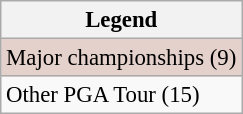<table class="wikitable" style="font-size:95%;">
<tr>
<th>Legend</th>
</tr>
<tr style="background:#e5d1cb;">
<td>Major championships (9)</td>
</tr>
<tr>
<td>Other PGA Tour (15)</td>
</tr>
</table>
